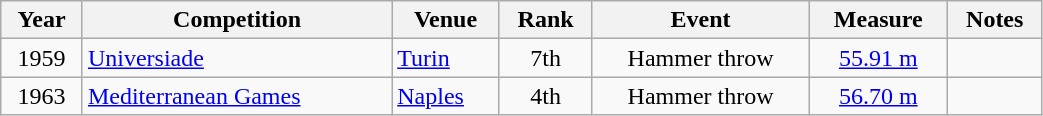<table class="wikitable" width=55% style="font-size:100%; text-align:center;">
<tr>
<th>Year</th>
<th>Competition</th>
<th>Venue</th>
<th>Rank</th>
<th>Event</th>
<th>Measure</th>
<th>Notes</th>
</tr>
<tr>
<td>1959</td>
<td align=left><a href='#'>Universiade</a></td>
<td align=left> <a href='#'>Turin</a></td>
<td>7th</td>
<td>Hammer throw</td>
<td><a href='#'>55.91 m</a></td>
<td></td>
</tr>
<tr>
<td>1963</td>
<td align=left><a href='#'>Mediterranean Games</a></td>
<td align=left> <a href='#'>Naples</a></td>
<td>4th</td>
<td>Hammer throw</td>
<td><a href='#'>56.70 m</a></td>
<td></td>
</tr>
</table>
